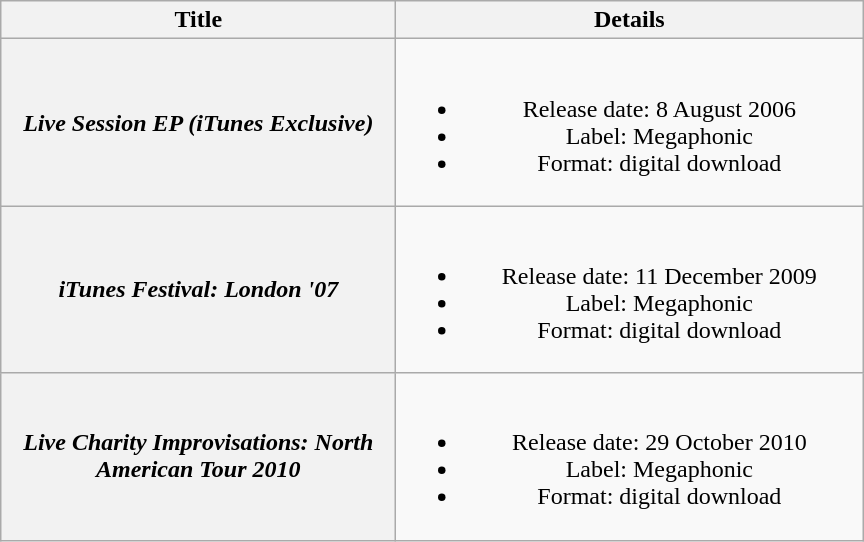<table class="wikitable plainrowheaders" style="text-align:center;">
<tr>
<th scope="col" style="width:16em;">Title</th>
<th scope="col" style="width:19em;">Details</th>
</tr>
<tr>
<th scope="row"><em>Live Session EP (iTunes Exclusive)</em></th>
<td><br><ul><li>Release date: 8 August 2006</li><li>Label: Megaphonic</li><li>Format: digital download</li></ul></td>
</tr>
<tr>
<th scope="row"><em>iTunes Festival: London '07</em></th>
<td><br><ul><li>Release date: 11 December 2009</li><li>Label: Megaphonic</li><li>Format: digital download</li></ul></td>
</tr>
<tr>
<th scope="row"><em>Live Charity Improvisations: North American Tour 2010</em></th>
<td><br><ul><li>Release date: 29 October 2010</li><li>Label: Megaphonic</li><li>Format: digital download</li></ul></td>
</tr>
</table>
